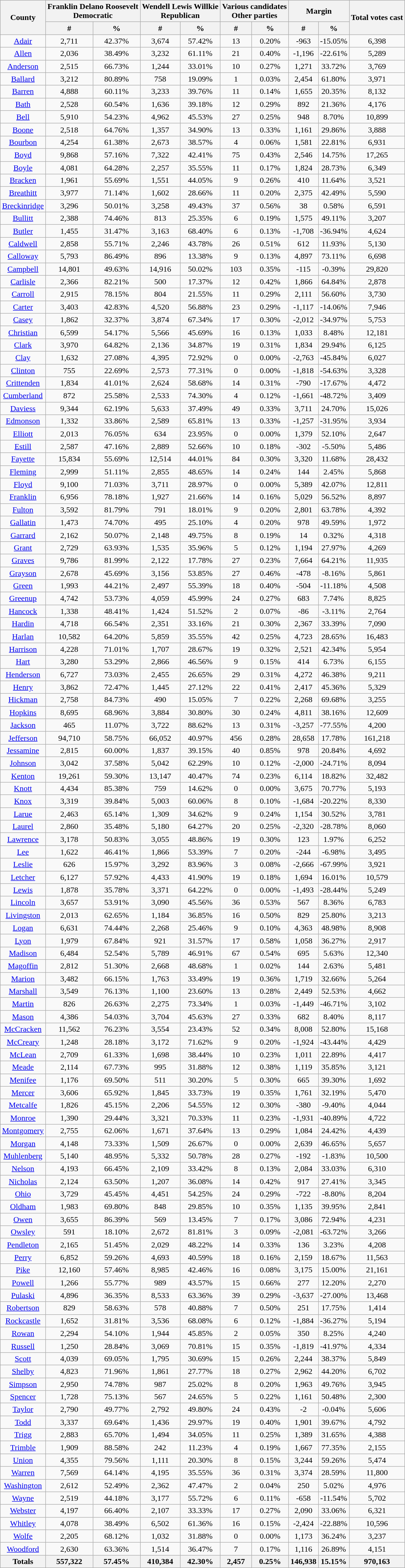<table class="wikitable sortable">
<tr>
<th rowspan="2">County</th>
<th colspan="2">Franklin Delano Roosevelt<br>Democratic</th>
<th colspan="2">Wendell Lewis Willkie<br>Republican</th>
<th colspan="2">Various candidates<br>Other parties</th>
<th colspan="2">Margin</th>
<th rowspan="2">Total votes cast</th>
</tr>
<tr bgcolor="lightgrey">
<th data-sort-type="number">#</th>
<th data-sort-type="number">%</th>
<th data-sort-type="number">#</th>
<th data-sort-type="number">%</th>
<th data-sort-type="number">#</th>
<th data-sort-type="number">%</th>
<th data-sort-type="number">#</th>
<th data-sort-type="number">%</th>
</tr>
<tr style="text-align:center;">
<td><a href='#'>Adair</a></td>
<td>2,711</td>
<td>42.37%</td>
<td>3,674</td>
<td>57.42%</td>
<td>13</td>
<td>0.20%</td>
<td>-963</td>
<td>-15.05%</td>
<td>6,398</td>
</tr>
<tr style="text-align:center;">
<td><a href='#'>Allen</a></td>
<td>2,036</td>
<td>38.49%</td>
<td>3,232</td>
<td>61.11%</td>
<td>21</td>
<td>0.40%</td>
<td>-1,196</td>
<td>-22.61%</td>
<td>5,289</td>
</tr>
<tr style="text-align:center;">
<td><a href='#'>Anderson</a></td>
<td>2,515</td>
<td>66.73%</td>
<td>1,244</td>
<td>33.01%</td>
<td>10</td>
<td>0.27%</td>
<td>1,271</td>
<td>33.72%</td>
<td>3,769</td>
</tr>
<tr style="text-align:center;">
<td><a href='#'>Ballard</a></td>
<td>3,212</td>
<td>80.89%</td>
<td>758</td>
<td>19.09%</td>
<td>1</td>
<td>0.03%</td>
<td>2,454</td>
<td>61.80%</td>
<td>3,971</td>
</tr>
<tr style="text-align:center;">
<td><a href='#'>Barren</a></td>
<td>4,888</td>
<td>60.11%</td>
<td>3,233</td>
<td>39.76%</td>
<td>11</td>
<td>0.14%</td>
<td>1,655</td>
<td>20.35%</td>
<td>8,132</td>
</tr>
<tr style="text-align:center;">
<td><a href='#'>Bath</a></td>
<td>2,528</td>
<td>60.54%</td>
<td>1,636</td>
<td>39.18%</td>
<td>12</td>
<td>0.29%</td>
<td>892</td>
<td>21.36%</td>
<td>4,176</td>
</tr>
<tr style="text-align:center;">
<td><a href='#'>Bell</a></td>
<td>5,910</td>
<td>54.23%</td>
<td>4,962</td>
<td>45.53%</td>
<td>27</td>
<td>0.25%</td>
<td>948</td>
<td>8.70%</td>
<td>10,899</td>
</tr>
<tr style="text-align:center;">
<td><a href='#'>Boone</a></td>
<td>2,518</td>
<td>64.76%</td>
<td>1,357</td>
<td>34.90%</td>
<td>13</td>
<td>0.33%</td>
<td>1,161</td>
<td>29.86%</td>
<td>3,888</td>
</tr>
<tr style="text-align:center;">
<td><a href='#'>Bourbon</a></td>
<td>4,254</td>
<td>61.38%</td>
<td>2,673</td>
<td>38.57%</td>
<td>4</td>
<td>0.06%</td>
<td>1,581</td>
<td>22.81%</td>
<td>6,931</td>
</tr>
<tr style="text-align:center;">
<td><a href='#'>Boyd</a></td>
<td>9,868</td>
<td>57.16%</td>
<td>7,322</td>
<td>42.41%</td>
<td>75</td>
<td>0.43%</td>
<td>2,546</td>
<td>14.75%</td>
<td>17,265</td>
</tr>
<tr style="text-align:center;">
<td><a href='#'>Boyle</a></td>
<td>4,081</td>
<td>64.28%</td>
<td>2,257</td>
<td>35.55%</td>
<td>11</td>
<td>0.17%</td>
<td>1,824</td>
<td>28.73%</td>
<td>6,349</td>
</tr>
<tr style="text-align:center;">
<td><a href='#'>Bracken</a></td>
<td>1,961</td>
<td>55.69%</td>
<td>1,551</td>
<td>44.05%</td>
<td>9</td>
<td>0.26%</td>
<td>410</td>
<td>11.64%</td>
<td>3,521</td>
</tr>
<tr style="text-align:center;">
<td><a href='#'>Breathitt</a></td>
<td>3,977</td>
<td>71.14%</td>
<td>1,602</td>
<td>28.66%</td>
<td>11</td>
<td>0.20%</td>
<td>2,375</td>
<td>42.49%</td>
<td>5,590</td>
</tr>
<tr style="text-align:center;">
<td><a href='#'>Breckinridge</a></td>
<td>3,296</td>
<td>50.01%</td>
<td>3,258</td>
<td>49.43%</td>
<td>37</td>
<td>0.56%</td>
<td>38</td>
<td>0.58%</td>
<td>6,591</td>
</tr>
<tr style="text-align:center;">
<td><a href='#'>Bullitt</a></td>
<td>2,388</td>
<td>74.46%</td>
<td>813</td>
<td>25.35%</td>
<td>6</td>
<td>0.19%</td>
<td>1,575</td>
<td>49.11%</td>
<td>3,207</td>
</tr>
<tr style="text-align:center;">
<td><a href='#'>Butler</a></td>
<td>1,455</td>
<td>31.47%</td>
<td>3,163</td>
<td>68.40%</td>
<td>6</td>
<td>0.13%</td>
<td>-1,708</td>
<td>-36.94%</td>
<td>4,624</td>
</tr>
<tr style="text-align:center;">
<td><a href='#'>Caldwell</a></td>
<td>2,858</td>
<td>55.71%</td>
<td>2,246</td>
<td>43.78%</td>
<td>26</td>
<td>0.51%</td>
<td>612</td>
<td>11.93%</td>
<td>5,130</td>
</tr>
<tr style="text-align:center;">
<td><a href='#'>Calloway</a></td>
<td>5,793</td>
<td>86.49%</td>
<td>896</td>
<td>13.38%</td>
<td>9</td>
<td>0.13%</td>
<td>4,897</td>
<td>73.11%</td>
<td>6,698</td>
</tr>
<tr style="text-align:center;">
<td><a href='#'>Campbell</a></td>
<td>14,801</td>
<td>49.63%</td>
<td>14,916</td>
<td>50.02%</td>
<td>103</td>
<td>0.35%</td>
<td>-115</td>
<td>-0.39%</td>
<td>29,820</td>
</tr>
<tr style="text-align:center;">
<td><a href='#'>Carlisle</a></td>
<td>2,366</td>
<td>82.21%</td>
<td>500</td>
<td>17.37%</td>
<td>12</td>
<td>0.42%</td>
<td>1,866</td>
<td>64.84%</td>
<td>2,878</td>
</tr>
<tr style="text-align:center;">
<td><a href='#'>Carroll</a></td>
<td>2,915</td>
<td>78.15%</td>
<td>804</td>
<td>21.55%</td>
<td>11</td>
<td>0.29%</td>
<td>2,111</td>
<td>56.60%</td>
<td>3,730</td>
</tr>
<tr style="text-align:center;">
<td><a href='#'>Carter</a></td>
<td>3,403</td>
<td>42.83%</td>
<td>4,520</td>
<td>56.88%</td>
<td>23</td>
<td>0.29%</td>
<td>-1,117</td>
<td>-14.06%</td>
<td>7,946</td>
</tr>
<tr style="text-align:center;">
<td><a href='#'>Casey</a></td>
<td>1,862</td>
<td>32.37%</td>
<td>3,874</td>
<td>67.34%</td>
<td>17</td>
<td>0.30%</td>
<td>-2,012</td>
<td>-34.97%</td>
<td>5,753</td>
</tr>
<tr style="text-align:center;">
<td><a href='#'>Christian</a></td>
<td>6,599</td>
<td>54.17%</td>
<td>5,566</td>
<td>45.69%</td>
<td>16</td>
<td>0.13%</td>
<td>1,033</td>
<td>8.48%</td>
<td>12,181</td>
</tr>
<tr style="text-align:center;">
<td><a href='#'>Clark</a></td>
<td>3,970</td>
<td>64.82%</td>
<td>2,136</td>
<td>34.87%</td>
<td>19</td>
<td>0.31%</td>
<td>1,834</td>
<td>29.94%</td>
<td>6,125</td>
</tr>
<tr style="text-align:center;">
<td><a href='#'>Clay</a></td>
<td>1,632</td>
<td>27.08%</td>
<td>4,395</td>
<td>72.92%</td>
<td>0</td>
<td>0.00%</td>
<td>-2,763</td>
<td>-45.84%</td>
<td>6,027</td>
</tr>
<tr style="text-align:center;">
<td><a href='#'>Clinton</a></td>
<td>755</td>
<td>22.69%</td>
<td>2,573</td>
<td>77.31%</td>
<td>0</td>
<td>0.00%</td>
<td>-1,818</td>
<td>-54.63%</td>
<td>3,328</td>
</tr>
<tr style="text-align:center;">
<td><a href='#'>Crittenden</a></td>
<td>1,834</td>
<td>41.01%</td>
<td>2,624</td>
<td>58.68%</td>
<td>14</td>
<td>0.31%</td>
<td>-790</td>
<td>-17.67%</td>
<td>4,472</td>
</tr>
<tr style="text-align:center;">
<td><a href='#'>Cumberland</a></td>
<td>872</td>
<td>25.58%</td>
<td>2,533</td>
<td>74.30%</td>
<td>4</td>
<td>0.12%</td>
<td>-1,661</td>
<td>-48.72%</td>
<td>3,409</td>
</tr>
<tr style="text-align:center;">
<td><a href='#'>Daviess</a></td>
<td>9,344</td>
<td>62.19%</td>
<td>5,633</td>
<td>37.49%</td>
<td>49</td>
<td>0.33%</td>
<td>3,711</td>
<td>24.70%</td>
<td>15,026</td>
</tr>
<tr style="text-align:center;">
<td><a href='#'>Edmonson</a></td>
<td>1,332</td>
<td>33.86%</td>
<td>2,589</td>
<td>65.81%</td>
<td>13</td>
<td>0.33%</td>
<td>-1,257</td>
<td>-31.95%</td>
<td>3,934</td>
</tr>
<tr style="text-align:center;">
<td><a href='#'>Elliott</a></td>
<td>2,013</td>
<td>76.05%</td>
<td>634</td>
<td>23.95%</td>
<td>0</td>
<td>0.00%</td>
<td>1,379</td>
<td>52.10%</td>
<td>2,647</td>
</tr>
<tr style="text-align:center;">
<td><a href='#'>Estill</a></td>
<td>2,587</td>
<td>47.16%</td>
<td>2,889</td>
<td>52.66%</td>
<td>10</td>
<td>0.18%</td>
<td>-302</td>
<td>-5.50%</td>
<td>5,486</td>
</tr>
<tr style="text-align:center;">
<td><a href='#'>Fayette</a></td>
<td>15,834</td>
<td>55.69%</td>
<td>12,514</td>
<td>44.01%</td>
<td>84</td>
<td>0.30%</td>
<td>3,320</td>
<td>11.68%</td>
<td>28,432</td>
</tr>
<tr style="text-align:center;">
<td><a href='#'>Fleming</a></td>
<td>2,999</td>
<td>51.11%</td>
<td>2,855</td>
<td>48.65%</td>
<td>14</td>
<td>0.24%</td>
<td>144</td>
<td>2.45%</td>
<td>5,868</td>
</tr>
<tr style="text-align:center;">
<td><a href='#'>Floyd</a></td>
<td>9,100</td>
<td>71.03%</td>
<td>3,711</td>
<td>28.97%</td>
<td>0</td>
<td>0.00%</td>
<td>5,389</td>
<td>42.07%</td>
<td>12,811</td>
</tr>
<tr style="text-align:center;">
<td><a href='#'>Franklin</a></td>
<td>6,956</td>
<td>78.18%</td>
<td>1,927</td>
<td>21.66%</td>
<td>14</td>
<td>0.16%</td>
<td>5,029</td>
<td>56.52%</td>
<td>8,897</td>
</tr>
<tr style="text-align:center;">
<td><a href='#'>Fulton</a></td>
<td>3,592</td>
<td>81.79%</td>
<td>791</td>
<td>18.01%</td>
<td>9</td>
<td>0.20%</td>
<td>2,801</td>
<td>63.78%</td>
<td>4,392</td>
</tr>
<tr style="text-align:center;">
<td><a href='#'>Gallatin</a></td>
<td>1,473</td>
<td>74.70%</td>
<td>495</td>
<td>25.10%</td>
<td>4</td>
<td>0.20%</td>
<td>978</td>
<td>49.59%</td>
<td>1,972</td>
</tr>
<tr style="text-align:center;">
<td><a href='#'>Garrard</a></td>
<td>2,162</td>
<td>50.07%</td>
<td>2,148</td>
<td>49.75%</td>
<td>8</td>
<td>0.19%</td>
<td>14</td>
<td>0.32%</td>
<td>4,318</td>
</tr>
<tr style="text-align:center;">
<td><a href='#'>Grant</a></td>
<td>2,729</td>
<td>63.93%</td>
<td>1,535</td>
<td>35.96%</td>
<td>5</td>
<td>0.12%</td>
<td>1,194</td>
<td>27.97%</td>
<td>4,269</td>
</tr>
<tr style="text-align:center;">
<td><a href='#'>Graves</a></td>
<td>9,786</td>
<td>81.99%</td>
<td>2,122</td>
<td>17.78%</td>
<td>27</td>
<td>0.23%</td>
<td>7,664</td>
<td>64.21%</td>
<td>11,935</td>
</tr>
<tr style="text-align:center;">
<td><a href='#'>Grayson</a></td>
<td>2,678</td>
<td>45.69%</td>
<td>3,156</td>
<td>53.85%</td>
<td>27</td>
<td>0.46%</td>
<td>-478</td>
<td>-8.16%</td>
<td>5,861</td>
</tr>
<tr style="text-align:center;">
<td><a href='#'>Green</a></td>
<td>1,993</td>
<td>44.21%</td>
<td>2,497</td>
<td>55.39%</td>
<td>18</td>
<td>0.40%</td>
<td>-504</td>
<td>-11.18%</td>
<td>4,508</td>
</tr>
<tr style="text-align:center;">
<td><a href='#'>Greenup</a></td>
<td>4,742</td>
<td>53.73%</td>
<td>4,059</td>
<td>45.99%</td>
<td>24</td>
<td>0.27%</td>
<td>683</td>
<td>7.74%</td>
<td>8,825</td>
</tr>
<tr style="text-align:center;">
<td><a href='#'>Hancock</a></td>
<td>1,338</td>
<td>48.41%</td>
<td>1,424</td>
<td>51.52%</td>
<td>2</td>
<td>0.07%</td>
<td>-86</td>
<td>-3.11%</td>
<td>2,764</td>
</tr>
<tr style="text-align:center;">
<td><a href='#'>Hardin</a></td>
<td>4,718</td>
<td>66.54%</td>
<td>2,351</td>
<td>33.16%</td>
<td>21</td>
<td>0.30%</td>
<td>2,367</td>
<td>33.39%</td>
<td>7,090</td>
</tr>
<tr style="text-align:center;">
<td><a href='#'>Harlan</a></td>
<td>10,582</td>
<td>64.20%</td>
<td>5,859</td>
<td>35.55%</td>
<td>42</td>
<td>0.25%</td>
<td>4,723</td>
<td>28.65%</td>
<td>16,483</td>
</tr>
<tr style="text-align:center;">
<td><a href='#'>Harrison</a></td>
<td>4,228</td>
<td>71.01%</td>
<td>1,707</td>
<td>28.67%</td>
<td>19</td>
<td>0.32%</td>
<td>2,521</td>
<td>42.34%</td>
<td>5,954</td>
</tr>
<tr style="text-align:center;">
<td><a href='#'>Hart</a></td>
<td>3,280</td>
<td>53.29%</td>
<td>2,866</td>
<td>46.56%</td>
<td>9</td>
<td>0.15%</td>
<td>414</td>
<td>6.73%</td>
<td>6,155</td>
</tr>
<tr style="text-align:center;">
<td><a href='#'>Henderson</a></td>
<td>6,727</td>
<td>73.03%</td>
<td>2,455</td>
<td>26.65%</td>
<td>29</td>
<td>0.31%</td>
<td>4,272</td>
<td>46.38%</td>
<td>9,211</td>
</tr>
<tr style="text-align:center;">
<td><a href='#'>Henry</a></td>
<td>3,862</td>
<td>72.47%</td>
<td>1,445</td>
<td>27.12%</td>
<td>22</td>
<td>0.41%</td>
<td>2,417</td>
<td>45.36%</td>
<td>5,329</td>
</tr>
<tr style="text-align:center;">
<td><a href='#'>Hickman</a></td>
<td>2,758</td>
<td>84.73%</td>
<td>490</td>
<td>15.05%</td>
<td>7</td>
<td>0.22%</td>
<td>2,268</td>
<td>69.68%</td>
<td>3,255</td>
</tr>
<tr style="text-align:center;">
<td><a href='#'>Hopkins</a></td>
<td>8,695</td>
<td>68.96%</td>
<td>3,884</td>
<td>30.80%</td>
<td>30</td>
<td>0.24%</td>
<td>4,811</td>
<td>38.16%</td>
<td>12,609</td>
</tr>
<tr style="text-align:center;">
<td><a href='#'>Jackson</a></td>
<td>465</td>
<td>11.07%</td>
<td>3,722</td>
<td>88.62%</td>
<td>13</td>
<td>0.31%</td>
<td>-3,257</td>
<td>-77.55%</td>
<td>4,200</td>
</tr>
<tr style="text-align:center;">
<td><a href='#'>Jefferson</a></td>
<td>94,710</td>
<td>58.75%</td>
<td>66,052</td>
<td>40.97%</td>
<td>456</td>
<td>0.28%</td>
<td>28,658</td>
<td>17.78%</td>
<td>161,218</td>
</tr>
<tr style="text-align:center;">
<td><a href='#'>Jessamine</a></td>
<td>2,815</td>
<td>60.00%</td>
<td>1,837</td>
<td>39.15%</td>
<td>40</td>
<td>0.85%</td>
<td>978</td>
<td>20.84%</td>
<td>4,692</td>
</tr>
<tr style="text-align:center;">
<td><a href='#'>Johnson</a></td>
<td>3,042</td>
<td>37.58%</td>
<td>5,042</td>
<td>62.29%</td>
<td>10</td>
<td>0.12%</td>
<td>-2,000</td>
<td>-24.71%</td>
<td>8,094</td>
</tr>
<tr style="text-align:center;">
<td><a href='#'>Kenton</a></td>
<td>19,261</td>
<td>59.30%</td>
<td>13,147</td>
<td>40.47%</td>
<td>74</td>
<td>0.23%</td>
<td>6,114</td>
<td>18.82%</td>
<td>32,482</td>
</tr>
<tr style="text-align:center;">
<td><a href='#'>Knott</a></td>
<td>4,434</td>
<td>85.38%</td>
<td>759</td>
<td>14.62%</td>
<td>0</td>
<td>0.00%</td>
<td>3,675</td>
<td>70.77%</td>
<td>5,193</td>
</tr>
<tr style="text-align:center;">
<td><a href='#'>Knox</a></td>
<td>3,319</td>
<td>39.84%</td>
<td>5,003</td>
<td>60.06%</td>
<td>8</td>
<td>0.10%</td>
<td>-1,684</td>
<td>-20.22%</td>
<td>8,330</td>
</tr>
<tr style="text-align:center;">
<td><a href='#'>Larue</a></td>
<td>2,463</td>
<td>65.14%</td>
<td>1,309</td>
<td>34.62%</td>
<td>9</td>
<td>0.24%</td>
<td>1,154</td>
<td>30.52%</td>
<td>3,781</td>
</tr>
<tr style="text-align:center;">
<td><a href='#'>Laurel</a></td>
<td>2,860</td>
<td>35.48%</td>
<td>5,180</td>
<td>64.27%</td>
<td>20</td>
<td>0.25%</td>
<td>-2,320</td>
<td>-28.78%</td>
<td>8,060</td>
</tr>
<tr style="text-align:center;">
<td><a href='#'>Lawrence</a></td>
<td>3,178</td>
<td>50.83%</td>
<td>3,055</td>
<td>48.86%</td>
<td>19</td>
<td>0.30%</td>
<td>123</td>
<td>1.97%</td>
<td>6,252</td>
</tr>
<tr style="text-align:center;">
<td><a href='#'>Lee</a></td>
<td>1,622</td>
<td>46.41%</td>
<td>1,866</td>
<td>53.39%</td>
<td>7</td>
<td>0.20%</td>
<td>-244</td>
<td>-6.98%</td>
<td>3,495</td>
</tr>
<tr style="text-align:center;">
<td><a href='#'>Leslie</a></td>
<td>626</td>
<td>15.97%</td>
<td>3,292</td>
<td>83.96%</td>
<td>3</td>
<td>0.08%</td>
<td>-2,666</td>
<td>-67.99%</td>
<td>3,921</td>
</tr>
<tr style="text-align:center;">
<td><a href='#'>Letcher</a></td>
<td>6,127</td>
<td>57.92%</td>
<td>4,433</td>
<td>41.90%</td>
<td>19</td>
<td>0.18%</td>
<td>1,694</td>
<td>16.01%</td>
<td>10,579</td>
</tr>
<tr style="text-align:center;">
<td><a href='#'>Lewis</a></td>
<td>1,878</td>
<td>35.78%</td>
<td>3,371</td>
<td>64.22%</td>
<td>0</td>
<td>0.00%</td>
<td>-1,493</td>
<td>-28.44%</td>
<td>5,249</td>
</tr>
<tr style="text-align:center;">
<td><a href='#'>Lincoln</a></td>
<td>3,657</td>
<td>53.91%</td>
<td>3,090</td>
<td>45.56%</td>
<td>36</td>
<td>0.53%</td>
<td>567</td>
<td>8.36%</td>
<td>6,783</td>
</tr>
<tr style="text-align:center;">
<td><a href='#'>Livingston</a></td>
<td>2,013</td>
<td>62.65%</td>
<td>1,184</td>
<td>36.85%</td>
<td>16</td>
<td>0.50%</td>
<td>829</td>
<td>25.80%</td>
<td>3,213</td>
</tr>
<tr style="text-align:center;">
<td><a href='#'>Logan</a></td>
<td>6,631</td>
<td>74.44%</td>
<td>2,268</td>
<td>25.46%</td>
<td>9</td>
<td>0.10%</td>
<td>4,363</td>
<td>48.98%</td>
<td>8,908</td>
</tr>
<tr style="text-align:center;">
<td><a href='#'>Lyon</a></td>
<td>1,979</td>
<td>67.84%</td>
<td>921</td>
<td>31.57%</td>
<td>17</td>
<td>0.58%</td>
<td>1,058</td>
<td>36.27%</td>
<td>2,917</td>
</tr>
<tr style="text-align:center;">
<td><a href='#'>Madison</a></td>
<td>6,484</td>
<td>52.54%</td>
<td>5,789</td>
<td>46.91%</td>
<td>67</td>
<td>0.54%</td>
<td>695</td>
<td>5.63%</td>
<td>12,340</td>
</tr>
<tr style="text-align:center;">
<td><a href='#'>Magoffin</a></td>
<td>2,812</td>
<td>51.30%</td>
<td>2,668</td>
<td>48.68%</td>
<td>1</td>
<td>0.02%</td>
<td>144</td>
<td>2.63%</td>
<td>5,481</td>
</tr>
<tr style="text-align:center;">
<td><a href='#'>Marion</a></td>
<td>3,482</td>
<td>66.15%</td>
<td>1,763</td>
<td>33.49%</td>
<td>19</td>
<td>0.36%</td>
<td>1,719</td>
<td>32.66%</td>
<td>5,264</td>
</tr>
<tr style="text-align:center;">
<td><a href='#'>Marshall</a></td>
<td>3,549</td>
<td>76.13%</td>
<td>1,100</td>
<td>23.60%</td>
<td>13</td>
<td>0.28%</td>
<td>2,449</td>
<td>52.53%</td>
<td>4,662</td>
</tr>
<tr style="text-align:center;">
<td><a href='#'>Martin</a></td>
<td>826</td>
<td>26.63%</td>
<td>2,275</td>
<td>73.34%</td>
<td>1</td>
<td>0.03%</td>
<td>-1,449</td>
<td>-46.71%</td>
<td>3,102</td>
</tr>
<tr style="text-align:center;">
<td><a href='#'>Mason</a></td>
<td>4,386</td>
<td>54.03%</td>
<td>3,704</td>
<td>45.63%</td>
<td>27</td>
<td>0.33%</td>
<td>682</td>
<td>8.40%</td>
<td>8,117</td>
</tr>
<tr style="text-align:center;">
<td><a href='#'>McCracken</a></td>
<td>11,562</td>
<td>76.23%</td>
<td>3,554</td>
<td>23.43%</td>
<td>52</td>
<td>0.34%</td>
<td>8,008</td>
<td>52.80%</td>
<td>15,168</td>
</tr>
<tr style="text-align:center;">
<td><a href='#'>McCreary</a></td>
<td>1,248</td>
<td>28.18%</td>
<td>3,172</td>
<td>71.62%</td>
<td>9</td>
<td>0.20%</td>
<td>-1,924</td>
<td>-43.44%</td>
<td>4,429</td>
</tr>
<tr style="text-align:center;">
<td><a href='#'>McLean</a></td>
<td>2,709</td>
<td>61.33%</td>
<td>1,698</td>
<td>38.44%</td>
<td>10</td>
<td>0.23%</td>
<td>1,011</td>
<td>22.89%</td>
<td>4,417</td>
</tr>
<tr style="text-align:center;">
<td><a href='#'>Meade</a></td>
<td>2,114</td>
<td>67.73%</td>
<td>995</td>
<td>31.88%</td>
<td>12</td>
<td>0.38%</td>
<td>1,119</td>
<td>35.85%</td>
<td>3,121</td>
</tr>
<tr style="text-align:center;">
<td><a href='#'>Menifee</a></td>
<td>1,176</td>
<td>69.50%</td>
<td>511</td>
<td>30.20%</td>
<td>5</td>
<td>0.30%</td>
<td>665</td>
<td>39.30%</td>
<td>1,692</td>
</tr>
<tr style="text-align:center;">
<td><a href='#'>Mercer</a></td>
<td>3,606</td>
<td>65.92%</td>
<td>1,845</td>
<td>33.73%</td>
<td>19</td>
<td>0.35%</td>
<td>1,761</td>
<td>32.19%</td>
<td>5,470</td>
</tr>
<tr style="text-align:center;">
<td><a href='#'>Metcalfe</a></td>
<td>1,826</td>
<td>45.15%</td>
<td>2,206</td>
<td>54.55%</td>
<td>12</td>
<td>0.30%</td>
<td>-380</td>
<td>-9.40%</td>
<td>4,044</td>
</tr>
<tr style="text-align:center;">
<td><a href='#'>Monroe</a></td>
<td>1,390</td>
<td>29.44%</td>
<td>3,321</td>
<td>70.33%</td>
<td>11</td>
<td>0.23%</td>
<td>-1,931</td>
<td>-40.89%</td>
<td>4,722</td>
</tr>
<tr style="text-align:center;">
<td><a href='#'>Montgomery</a></td>
<td>2,755</td>
<td>62.06%</td>
<td>1,671</td>
<td>37.64%</td>
<td>13</td>
<td>0.29%</td>
<td>1,084</td>
<td>24.42%</td>
<td>4,439</td>
</tr>
<tr style="text-align:center;">
<td><a href='#'>Morgan</a></td>
<td>4,148</td>
<td>73.33%</td>
<td>1,509</td>
<td>26.67%</td>
<td>0</td>
<td>0.00%</td>
<td>2,639</td>
<td>46.65%</td>
<td>5,657</td>
</tr>
<tr style="text-align:center;">
<td><a href='#'>Muhlenberg</a></td>
<td>5,140</td>
<td>48.95%</td>
<td>5,332</td>
<td>50.78%</td>
<td>28</td>
<td>0.27%</td>
<td>-192</td>
<td>-1.83%</td>
<td>10,500</td>
</tr>
<tr style="text-align:center;">
<td><a href='#'>Nelson</a></td>
<td>4,193</td>
<td>66.45%</td>
<td>2,109</td>
<td>33.42%</td>
<td>8</td>
<td>0.13%</td>
<td>2,084</td>
<td>33.03%</td>
<td>6,310</td>
</tr>
<tr style="text-align:center;">
<td><a href='#'>Nicholas</a></td>
<td>2,124</td>
<td>63.50%</td>
<td>1,207</td>
<td>36.08%</td>
<td>14</td>
<td>0.42%</td>
<td>917</td>
<td>27.41%</td>
<td>3,345</td>
</tr>
<tr style="text-align:center;">
<td><a href='#'>Ohio</a></td>
<td>3,729</td>
<td>45.45%</td>
<td>4,451</td>
<td>54.25%</td>
<td>24</td>
<td>0.29%</td>
<td>-722</td>
<td>-8.80%</td>
<td>8,204</td>
</tr>
<tr style="text-align:center;">
<td><a href='#'>Oldham</a></td>
<td>1,983</td>
<td>69.80%</td>
<td>848</td>
<td>29.85%</td>
<td>10</td>
<td>0.35%</td>
<td>1,135</td>
<td>39.95%</td>
<td>2,841</td>
</tr>
<tr style="text-align:center;">
<td><a href='#'>Owen</a></td>
<td>3,655</td>
<td>86.39%</td>
<td>569</td>
<td>13.45%</td>
<td>7</td>
<td>0.17%</td>
<td>3,086</td>
<td>72.94%</td>
<td>4,231</td>
</tr>
<tr style="text-align:center;">
<td><a href='#'>Owsley</a></td>
<td>591</td>
<td>18.10%</td>
<td>2,672</td>
<td>81.81%</td>
<td>3</td>
<td>0.09%</td>
<td>-2,081</td>
<td>-63.72%</td>
<td>3,266</td>
</tr>
<tr style="text-align:center;">
<td><a href='#'>Pendleton</a></td>
<td>2,165</td>
<td>51.45%</td>
<td>2,029</td>
<td>48.22%</td>
<td>14</td>
<td>0.33%</td>
<td>136</td>
<td>3.23%</td>
<td>4,208</td>
</tr>
<tr style="text-align:center;">
<td><a href='#'>Perry</a></td>
<td>6,852</td>
<td>59.26%</td>
<td>4,693</td>
<td>40.59%</td>
<td>18</td>
<td>0.16%</td>
<td>2,159</td>
<td>18.67%</td>
<td>11,563</td>
</tr>
<tr style="text-align:center;">
<td><a href='#'>Pike</a></td>
<td>12,160</td>
<td>57.46%</td>
<td>8,985</td>
<td>42.46%</td>
<td>16</td>
<td>0.08%</td>
<td>3,175</td>
<td>15.00%</td>
<td>21,161</td>
</tr>
<tr style="text-align:center;">
<td><a href='#'>Powell</a></td>
<td>1,266</td>
<td>55.77%</td>
<td>989</td>
<td>43.57%</td>
<td>15</td>
<td>0.66%</td>
<td>277</td>
<td>12.20%</td>
<td>2,270</td>
</tr>
<tr style="text-align:center;">
<td><a href='#'>Pulaski</a></td>
<td>4,896</td>
<td>36.35%</td>
<td>8,533</td>
<td>63.36%</td>
<td>39</td>
<td>0.29%</td>
<td>-3,637</td>
<td>-27.00%</td>
<td>13,468</td>
</tr>
<tr style="text-align:center;">
<td><a href='#'>Robertson</a></td>
<td>829</td>
<td>58.63%</td>
<td>578</td>
<td>40.88%</td>
<td>7</td>
<td>0.50%</td>
<td>251</td>
<td>17.75%</td>
<td>1,414</td>
</tr>
<tr style="text-align:center;">
<td><a href='#'>Rockcastle</a></td>
<td>1,652</td>
<td>31.81%</td>
<td>3,536</td>
<td>68.08%</td>
<td>6</td>
<td>0.12%</td>
<td>-1,884</td>
<td>-36.27%</td>
<td>5,194</td>
</tr>
<tr style="text-align:center;">
<td><a href='#'>Rowan</a></td>
<td>2,294</td>
<td>54.10%</td>
<td>1,944</td>
<td>45.85%</td>
<td>2</td>
<td>0.05%</td>
<td>350</td>
<td>8.25%</td>
<td>4,240</td>
</tr>
<tr style="text-align:center;">
<td><a href='#'>Russell</a></td>
<td>1,250</td>
<td>28.84%</td>
<td>3,069</td>
<td>70.81%</td>
<td>15</td>
<td>0.35%</td>
<td>-1,819</td>
<td>-41.97%</td>
<td>4,334</td>
</tr>
<tr style="text-align:center;">
<td><a href='#'>Scott</a></td>
<td>4,039</td>
<td>69.05%</td>
<td>1,795</td>
<td>30.69%</td>
<td>15</td>
<td>0.26%</td>
<td>2,244</td>
<td>38.37%</td>
<td>5,849</td>
</tr>
<tr style="text-align:center;">
<td><a href='#'>Shelby</a></td>
<td>4,823</td>
<td>71.96%</td>
<td>1,861</td>
<td>27.77%</td>
<td>18</td>
<td>0.27%</td>
<td>2,962</td>
<td>44.20%</td>
<td>6,702</td>
</tr>
<tr style="text-align:center;">
<td><a href='#'>Simpson</a></td>
<td>2,950</td>
<td>74.78%</td>
<td>987</td>
<td>25.02%</td>
<td>8</td>
<td>0.20%</td>
<td>1,963</td>
<td>49.76%</td>
<td>3,945</td>
</tr>
<tr style="text-align:center;">
<td><a href='#'>Spencer</a></td>
<td>1,728</td>
<td>75.13%</td>
<td>567</td>
<td>24.65%</td>
<td>5</td>
<td>0.22%</td>
<td>1,161</td>
<td>50.48%</td>
<td>2,300</td>
</tr>
<tr style="text-align:center;">
<td><a href='#'>Taylor</a></td>
<td>2,790</td>
<td>49.77%</td>
<td>2,792</td>
<td>49.80%</td>
<td>24</td>
<td>0.43%</td>
<td>-2</td>
<td>-0.04%</td>
<td>5,606</td>
</tr>
<tr style="text-align:center;">
<td><a href='#'>Todd</a></td>
<td>3,337</td>
<td>69.64%</td>
<td>1,436</td>
<td>29.97%</td>
<td>19</td>
<td>0.40%</td>
<td>1,901</td>
<td>39.67%</td>
<td>4,792</td>
</tr>
<tr style="text-align:center;">
<td><a href='#'>Trigg</a></td>
<td>2,883</td>
<td>65.70%</td>
<td>1,494</td>
<td>34.05%</td>
<td>11</td>
<td>0.25%</td>
<td>1,389</td>
<td>31.65%</td>
<td>4,388</td>
</tr>
<tr style="text-align:center;">
<td><a href='#'>Trimble</a></td>
<td>1,909</td>
<td>88.58%</td>
<td>242</td>
<td>11.23%</td>
<td>4</td>
<td>0.19%</td>
<td>1,667</td>
<td>77.35%</td>
<td>2,155</td>
</tr>
<tr style="text-align:center;">
<td><a href='#'>Union</a></td>
<td>4,355</td>
<td>79.56%</td>
<td>1,111</td>
<td>20.30%</td>
<td>8</td>
<td>0.15%</td>
<td>3,244</td>
<td>59.26%</td>
<td>5,474</td>
</tr>
<tr style="text-align:center;">
<td><a href='#'>Warren</a></td>
<td>7,569</td>
<td>64.14%</td>
<td>4,195</td>
<td>35.55%</td>
<td>36</td>
<td>0.31%</td>
<td>3,374</td>
<td>28.59%</td>
<td>11,800</td>
</tr>
<tr style="text-align:center;">
<td><a href='#'>Washington</a></td>
<td>2,612</td>
<td>52.49%</td>
<td>2,362</td>
<td>47.47%</td>
<td>2</td>
<td>0.04%</td>
<td>250</td>
<td>5.02%</td>
<td>4,976</td>
</tr>
<tr style="text-align:center;">
<td><a href='#'>Wayne</a></td>
<td>2,519</td>
<td>44.18%</td>
<td>3,177</td>
<td>55.72%</td>
<td>6</td>
<td>0.11%</td>
<td>-658</td>
<td>-11.54%</td>
<td>5,702</td>
</tr>
<tr style="text-align:center;">
<td><a href='#'>Webster</a></td>
<td>4,197</td>
<td>66.40%</td>
<td>2,107</td>
<td>33.33%</td>
<td>17</td>
<td>0.27%</td>
<td>2,090</td>
<td>33.06%</td>
<td>6,321</td>
</tr>
<tr style="text-align:center;">
<td><a href='#'>Whitley</a></td>
<td>4,078</td>
<td>38.49%</td>
<td>6,502</td>
<td>61.36%</td>
<td>16</td>
<td>0.15%</td>
<td>-2,424</td>
<td>-22.88%</td>
<td>10,596</td>
</tr>
<tr style="text-align:center;">
<td><a href='#'>Wolfe</a></td>
<td>2,205</td>
<td>68.12%</td>
<td>1,032</td>
<td>31.88%</td>
<td>0</td>
<td>0.00%</td>
<td>1,173</td>
<td>36.24%</td>
<td>3,237</td>
</tr>
<tr style="text-align:center;">
<td><a href='#'>Woodford</a></td>
<td>2,630</td>
<td>63.36%</td>
<td>1,514</td>
<td>36.47%</td>
<td>7</td>
<td>0.17%</td>
<td>1,116</td>
<td>26.89%</td>
<td>4,151</td>
</tr>
<tr style="text-align:center;">
<th>Totals</th>
<th>557,322</th>
<th>57.45%</th>
<th>410,384</th>
<th>42.30%</th>
<th>2,457</th>
<th>0.25%</th>
<th>146,938</th>
<th>15.15%</th>
<th>970,163</th>
</tr>
</table>
